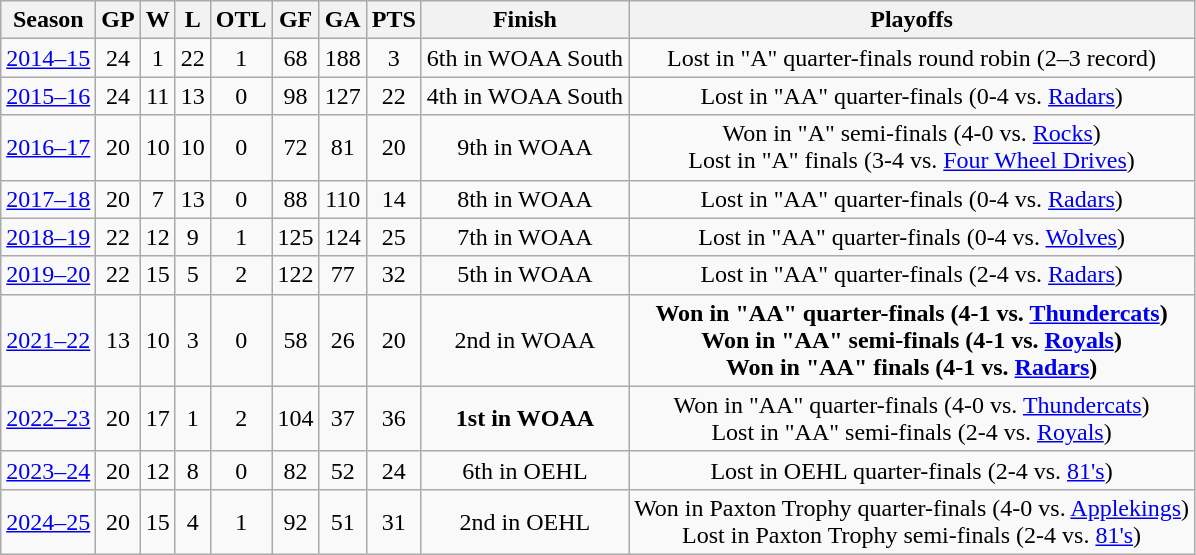<table class="wikitable">
<tr>
<th>Season</th>
<th>GP</th>
<th>W</th>
<th>L</th>
<th>OTL</th>
<th>GF</th>
<th>GA</th>
<th>PTS</th>
<th>Finish</th>
<th>Playoffs</th>
</tr>
<tr align="center">
<td><a href='#'>2014–15</a></td>
<td>24</td>
<td>1</td>
<td>22</td>
<td>1</td>
<td>68</td>
<td>188</td>
<td>3</td>
<td>6th in WOAA South</td>
<td>Lost in "A" quarter-finals round robin (2–3 record)</td>
</tr>
<tr align="center">
<td><a href='#'>2015–16</a></td>
<td>24</td>
<td>11</td>
<td>13</td>
<td>0</td>
<td>98</td>
<td>127</td>
<td>22</td>
<td>4th in WOAA South</td>
<td>Lost in "AA" quarter-finals (0-4 vs. <a href='#'>Radars</a>)</td>
</tr>
<tr align="center">
<td><a href='#'>2016–17</a></td>
<td>20</td>
<td>10</td>
<td>10</td>
<td>0</td>
<td>72</td>
<td>81</td>
<td>20</td>
<td>9th in WOAA</td>
<td>Won in "A" semi-finals (4-0 vs. <a href='#'>Rocks</a>) <br> Lost in "A" finals (3-4 vs. <a href='#'>Four Wheel Drives</a>)</td>
</tr>
<tr align="center">
<td><a href='#'>2017–18</a></td>
<td>20</td>
<td>7</td>
<td>13</td>
<td>0</td>
<td>88</td>
<td>110</td>
<td>14</td>
<td>8th in WOAA</td>
<td>Lost in "AA" quarter-finals (0-4 vs. <a href='#'>Radars</a>)</td>
</tr>
<tr align="center">
<td><a href='#'>2018–19</a></td>
<td>22</td>
<td>12</td>
<td>9</td>
<td>1</td>
<td>125</td>
<td>124</td>
<td>25</td>
<td>7th in WOAA</td>
<td>Lost in "AA" quarter-finals (0-4 vs. <a href='#'>Wolves</a>)</td>
</tr>
<tr align="center">
<td><a href='#'>2019–20</a></td>
<td>22</td>
<td>15</td>
<td>5</td>
<td>2</td>
<td>122</td>
<td>77</td>
<td>32</td>
<td>5th in WOAA</td>
<td>Lost in "AA" quarter-finals (2-4 vs. <a href='#'>Radars</a>)</td>
</tr>
<tr align="center">
<td><a href='#'>2021–22</a></td>
<td>13</td>
<td>10</td>
<td>3</td>
<td>0</td>
<td>58</td>
<td>26</td>
<td>20</td>
<td>2nd in WOAA</td>
<td><strong>Won in "AA" quarter-finals (4-1 vs. <a href='#'>Thundercats</a>) <br> Won in "AA" semi-finals (4-1 vs. <a href='#'>Royals</a>) <br> Won in "AA" finals (4-1 vs. <a href='#'>Radars</a>)</strong></td>
</tr>
<tr align="center">
<td><a href='#'>2022–23</a></td>
<td>20</td>
<td>17</td>
<td>1</td>
<td>2</td>
<td>104</td>
<td>37</td>
<td>36</td>
<td><strong>1st in WOAA</strong></td>
<td>Won in "AA" quarter-finals (4-0 vs. <a href='#'>Thundercats</a>) <br> Lost in "AA" semi-finals (2-4 vs. <a href='#'>Royals</a>)</td>
</tr>
<tr align="center">
<td><a href='#'>2023–24</a></td>
<td>20</td>
<td>12</td>
<td>8</td>
<td>0</td>
<td>82</td>
<td>52</td>
<td>24</td>
<td>6th in OEHL</td>
<td>Lost in OEHL quarter-finals (2-4 vs. <a href='#'>81's</a>)</td>
</tr>
<tr align="center">
<td><a href='#'>2024–25</a></td>
<td>20</td>
<td>15</td>
<td>4</td>
<td>1</td>
<td>92</td>
<td>51</td>
<td>31</td>
<td>2nd in OEHL</td>
<td>Won in Paxton Trophy quarter-finals (4-0 vs. <a href='#'>Applekings</a>) <br> Lost in Paxton Trophy semi-finals (2-4 vs. <a href='#'>81's</a>)</td>
</tr>
</table>
